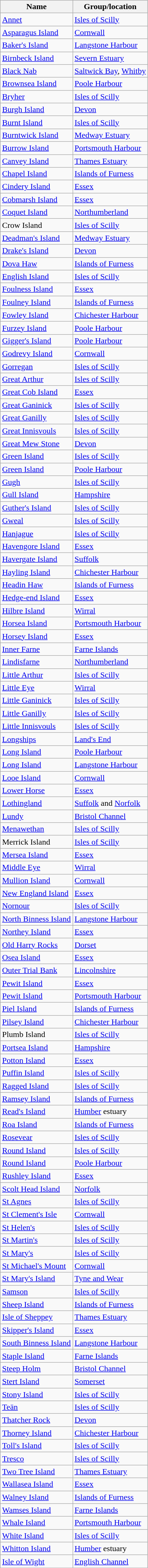<table class="wikitable sortable static-row-numbers static-row-header-text ">
<tr>
<th>Name</th>
<th>Group/location</th>
</tr>
<tr>
<td><a href='#'>Annet</a></td>
<td><a href='#'>Isles of Scilly</a></td>
</tr>
<tr>
<td><a href='#'>Asparagus Island</a></td>
<td><a href='#'>Cornwall</a></td>
</tr>
<tr>
<td><a href='#'>Baker's Island</a></td>
<td><a href='#'>Langstone Harbour</a></td>
</tr>
<tr>
<td><a href='#'>Birnbeck Island</a></td>
<td><a href='#'>Severn Estuary</a></td>
</tr>
<tr>
<td><a href='#'>Black Nab</a></td>
<td><a href='#'>Saltwick Bay</a>, <a href='#'>Whitby</a></td>
</tr>
<tr>
<td><a href='#'>Brownsea Island</a></td>
<td><a href='#'>Poole Harbour</a></td>
</tr>
<tr>
<td><a href='#'>Bryher</a></td>
<td><a href='#'>Isles of Scilly</a></td>
</tr>
<tr>
<td><a href='#'>Burgh Island</a></td>
<td><a href='#'>Devon</a></td>
</tr>
<tr>
<td><a href='#'>Burnt Island</a></td>
<td><a href='#'>Isles of Scilly</a></td>
</tr>
<tr>
<td><a href='#'>Burntwick Island</a></td>
<td><a href='#'>Medway Estuary</a></td>
</tr>
<tr>
<td><a href='#'>Burrow Island</a></td>
<td><a href='#'>Portsmouth Harbour</a></td>
</tr>
<tr 。>
<td><a href='#'>Canvey Island</a></td>
<td><a href='#'>Thames Estuary</a></td>
</tr>
<tr>
<td><a href='#'>Chapel Island</a></td>
<td><a href='#'>Islands of Furness</a></td>
</tr>
<tr>
<td><a href='#'>Cindery Island</a></td>
<td><a href='#'>Essex</a></td>
</tr>
<tr>
<td><a href='#'>Cobmarsh Island</a></td>
<td><a href='#'>Essex</a></td>
</tr>
<tr>
<td><a href='#'>Coquet Island</a></td>
<td><a href='#'>Northumberland</a></td>
</tr>
<tr>
<td>Crow Island</td>
<td><a href='#'>Isles of Scilly</a></td>
</tr>
<tr>
<td><a href='#'>Deadman's Island</a></td>
<td><a href='#'>Medway Estuary</a></td>
</tr>
<tr>
<td><a href='#'>Drake's Island</a></td>
<td><a href='#'>Devon</a></td>
</tr>
<tr>
<td><a href='#'>Dova Haw</a></td>
<td><a href='#'>Islands of Furness</a></td>
</tr>
<tr>
<td><a href='#'>English Island</a></td>
<td><a href='#'>Isles of Scilly</a></td>
</tr>
<tr>
<td><a href='#'>Foulness Island</a></td>
<td><a href='#'>Essex</a></td>
</tr>
<tr>
<td><a href='#'>Foulney Island</a></td>
<td><a href='#'>Islands of Furness</a></td>
</tr>
<tr>
<td><a href='#'>Fowley Island</a></td>
<td><a href='#'>Chichester Harbour</a></td>
</tr>
<tr>
<td><a href='#'>Furzey Island</a></td>
<td><a href='#'>Poole Harbour</a></td>
</tr>
<tr>
<td><a href='#'>Gigger's Island</a></td>
<td><a href='#'>Poole Harbour</a></td>
</tr>
<tr>
<td><a href='#'>Godrevy Island</a></td>
<td><a href='#'>Cornwall</a></td>
</tr>
<tr>
<td><a href='#'>Gorregan</a></td>
<td><a href='#'>Isles of Scilly</a></td>
</tr>
<tr>
<td><a href='#'>Great Arthur</a></td>
<td><a href='#'>Isles of Scilly</a></td>
</tr>
<tr>
<td><a href='#'>Great Cob Island</a></td>
<td><a href='#'>Essex</a></td>
</tr>
<tr>
<td><a href='#'>Great Ganinick</a></td>
<td><a href='#'>Isles of Scilly</a></td>
</tr>
<tr>
<td><a href='#'>Great Ganilly</a></td>
<td><a href='#'>Isles of Scilly</a></td>
</tr>
<tr>
<td><a href='#'>Great Innisvouls</a></td>
<td><a href='#'>Isles of Scilly</a></td>
</tr>
<tr>
<td><a href='#'>Great Mew Stone</a></td>
<td><a href='#'>Devon</a></td>
</tr>
<tr>
<td><a href='#'>Green Island</a></td>
<td><a href='#'>Isles of Scilly</a></td>
</tr>
<tr>
<td><a href='#'>Green Island</a></td>
<td><a href='#'>Poole Harbour</a></td>
</tr>
<tr>
<td><a href='#'>Gugh</a></td>
<td><a href='#'>Isles of Scilly</a></td>
</tr>
<tr>
<td><a href='#'>Gull Island</a></td>
<td><a href='#'>Hampshire</a></td>
</tr>
<tr>
<td><a href='#'>Guther's Island</a></td>
<td><a href='#'>Isles of Scilly</a></td>
</tr>
<tr>
<td><a href='#'>Gweal</a></td>
<td><a href='#'>Isles of Scilly</a></td>
</tr>
<tr>
<td><a href='#'>Hanjague</a></td>
<td><a href='#'>Isles of Scilly</a></td>
</tr>
<tr>
<td><a href='#'>Havengore Island</a></td>
<td><a href='#'>Essex</a></td>
</tr>
<tr>
<td><a href='#'>Havergate Island</a></td>
<td><a href='#'>Suffolk</a></td>
</tr>
<tr>
<td><a href='#'>Hayling Island</a></td>
<td><a href='#'>Chichester Harbour</a></td>
</tr>
<tr>
<td><a href='#'>Headin Haw</a></td>
<td><a href='#'>Islands of Furness</a></td>
</tr>
<tr>
<td><a href='#'>Hedge-end Island</a></td>
<td><a href='#'>Essex</a></td>
</tr>
<tr>
<td><a href='#'>Hilbre Island</a></td>
<td><a href='#'>Wirral</a></td>
</tr>
<tr>
<td><a href='#'>Horsea Island</a></td>
<td><a href='#'>Portsmouth Harbour</a></td>
</tr>
<tr>
<td><a href='#'>Horsey Island</a></td>
<td><a href='#'>Essex</a></td>
</tr>
<tr>
<td><a href='#'>Inner Farne</a></td>
<td><a href='#'>Farne Islands</a></td>
</tr>
<tr>
<td><a href='#'>Lindisfarne</a></td>
<td><a href='#'>Northumberland</a></td>
</tr>
<tr>
<td><a href='#'>Little Arthur</a></td>
<td><a href='#'>Isles of Scilly</a></td>
</tr>
<tr>
<td><a href='#'>Little Eye</a></td>
<td><a href='#'>Wirral</a></td>
</tr>
<tr>
<td><a href='#'>Little Ganinick</a></td>
<td><a href='#'>Isles of Scilly</a></td>
</tr>
<tr>
<td><a href='#'>Little Ganilly</a></td>
<td><a href='#'>Isles of Scilly</a></td>
</tr>
<tr>
<td><a href='#'>Little Innisvouls</a></td>
<td><a href='#'>Isles of Scilly</a></td>
</tr>
<tr>
<td><a href='#'>Longships</a></td>
<td><a href='#'>Land's End</a></td>
</tr>
<tr>
<td><a href='#'>Long Island</a></td>
<td><a href='#'>Poole Harbour</a></td>
</tr>
<tr>
<td><a href='#'>Long Island</a></td>
<td><a href='#'>Langstone Harbour</a></td>
</tr>
<tr>
<td><a href='#'>Looe Island</a></td>
<td><a href='#'>Cornwall</a></td>
</tr>
<tr>
<td><a href='#'>Lower Horse</a></td>
<td><a href='#'>Essex</a></td>
</tr>
<tr>
<td><a href='#'>Lothingland</a></td>
<td><a href='#'>Suffolk</a> and <a href='#'>Norfolk</a></td>
</tr>
<tr>
<td><a href='#'>Lundy</a></td>
<td><a href='#'>Bristol Channel</a></td>
</tr>
<tr>
<td><a href='#'>Menawethan</a></td>
<td><a href='#'>Isles of Scilly</a></td>
</tr>
<tr>
<td>Merrick Island</td>
<td><a href='#'>Isles of Scilly</a></td>
</tr>
<tr>
<td><a href='#'>Mersea Island</a></td>
<td><a href='#'>Essex</a></td>
</tr>
<tr>
<td><a href='#'>Middle Eye</a></td>
<td><a href='#'>Wirral</a></td>
</tr>
<tr>
<td><a href='#'>Mullion Island</a></td>
<td><a href='#'>Cornwall</a></td>
</tr>
<tr>
<td><a href='#'>New England Island</a></td>
<td><a href='#'>Essex</a></td>
</tr>
<tr>
<td><a href='#'>Nornour</a></td>
<td><a href='#'>Isles of Scilly</a></td>
</tr>
<tr>
<td><a href='#'>North Binness Island</a></td>
<td><a href='#'>Langstone Harbour</a></td>
</tr>
<tr>
<td><a href='#'>Northey Island</a></td>
<td><a href='#'>Essex</a></td>
</tr>
<tr>
<td><a href='#'>Old Harry Rocks</a></td>
<td><a href='#'>Dorset</a></td>
</tr>
<tr>
<td><a href='#'>Osea Island</a></td>
<td><a href='#'>Essex</a></td>
</tr>
<tr>
<td><a href='#'>Outer Trial Bank</a></td>
<td><a href='#'>Lincolnshire</a></td>
</tr>
<tr>
<td><a href='#'>Pewit Island</a></td>
<td><a href='#'>Essex</a></td>
</tr>
<tr>
<td><a href='#'>Pewit Island</a></td>
<td><a href='#'>Portsmouth Harbour</a></td>
</tr>
<tr>
<td><a href='#'>Piel Island</a></td>
<td><a href='#'>Islands of Furness</a></td>
</tr>
<tr>
<td><a href='#'>Pilsey Island</a></td>
<td><a href='#'>Chichester Harbour</a></td>
</tr>
<tr>
<td>Plumb Island</td>
<td><a href='#'>Isles of Scilly</a></td>
</tr>
<tr>
<td><a href='#'>Portsea Island</a></td>
<td><a href='#'>Hampshire</a></td>
</tr>
<tr>
<td><a href='#'>Potton Island</a></td>
<td><a href='#'>Essex</a></td>
</tr>
<tr>
<td><a href='#'>Puffin Island</a></td>
<td><a href='#'>Isles of Scilly</a></td>
</tr>
<tr>
<td><a href='#'>Ragged Island</a></td>
<td><a href='#'>Isles of Scilly</a></td>
</tr>
<tr>
<td><a href='#'>Ramsey Island</a></td>
<td><a href='#'>Islands of Furness</a></td>
</tr>
<tr>
<td><a href='#'>Read's Island</a></td>
<td><a href='#'>Humber</a> estuary</td>
</tr>
<tr>
<td><a href='#'>Roa Island</a></td>
<td><a href='#'>Islands of Furness</a></td>
</tr>
<tr>
<td><a href='#'>Rosevear</a></td>
<td><a href='#'>Isles of Scilly</a></td>
</tr>
<tr>
<td><a href='#'>Round Island</a></td>
<td><a href='#'>Isles of Scilly</a></td>
</tr>
<tr>
<td><a href='#'>Round Island</a></td>
<td><a href='#'>Poole Harbour</a></td>
</tr>
<tr>
<td><a href='#'>Rushley Island</a></td>
<td><a href='#'>Essex</a></td>
</tr>
<tr>
<td><a href='#'>Scolt Head Island</a></td>
<td><a href='#'>Norfolk</a></td>
</tr>
<tr>
<td><a href='#'>St Agnes</a></td>
<td><a href='#'>Isles of Scilly</a></td>
</tr>
<tr>
<td><a href='#'>St Clement's Isle</a></td>
<td><a href='#'>Cornwall</a></td>
</tr>
<tr>
<td><a href='#'>St Helen's</a></td>
<td><a href='#'>Isles of Scilly</a></td>
</tr>
<tr>
<td><a href='#'>St Martin's</a></td>
<td><a href='#'>Isles of Scilly</a></td>
</tr>
<tr>
<td><a href='#'>St Mary's</a></td>
<td><a href='#'>Isles of Scilly</a></td>
</tr>
<tr>
<td><a href='#'>St Michael's Mount</a></td>
<td><a href='#'>Cornwall</a></td>
</tr>
<tr>
<td><a href='#'>St Mary's Island</a></td>
<td><a href='#'>Tyne and Wear</a></td>
</tr>
<tr>
<td><a href='#'>Samson</a></td>
<td><a href='#'>Isles of Scilly</a></td>
</tr>
<tr>
<td><a href='#'>Sheep Island</a></td>
<td><a href='#'>Islands of Furness</a></td>
</tr>
<tr>
<td><a href='#'>Isle of Sheppey</a></td>
<td><a href='#'>Thames Estuary</a></td>
</tr>
<tr>
<td><a href='#'>Skipper's Island</a></td>
<td><a href='#'>Essex</a></td>
</tr>
<tr>
<td><a href='#'>South Binness Island</a></td>
<td><a href='#'>Langstone Harbour</a></td>
</tr>
<tr>
<td><a href='#'>Staple Island</a></td>
<td><a href='#'>Farne Islands</a></td>
</tr>
<tr>
<td><a href='#'>Steep Holm</a></td>
<td><a href='#'>Bristol Channel</a></td>
</tr>
<tr>
<td><a href='#'>Stert Island</a></td>
<td><a href='#'>Somerset</a></td>
</tr>
<tr>
<td><a href='#'>Stony Island</a></td>
<td><a href='#'>Isles of Scilly</a></td>
</tr>
<tr>
<td><a href='#'>Teän</a></td>
<td><a href='#'>Isles of Scilly</a></td>
</tr>
<tr>
<td><a href='#'>Thatcher Rock</a></td>
<td><a href='#'>Devon</a></td>
</tr>
<tr>
<td><a href='#'>Thorney Island</a></td>
<td><a href='#'>Chichester Harbour</a></td>
</tr>
<tr>
<td><a href='#'>Toll's Island</a></td>
<td><a href='#'>Isles of Scilly</a></td>
</tr>
<tr>
<td><a href='#'>Tresco</a></td>
<td><a href='#'>Isles of Scilly</a></td>
</tr>
<tr>
<td><a href='#'>Two Tree Island</a></td>
<td><a href='#'>Thames Estuary</a></td>
</tr>
<tr>
<td><a href='#'>Wallasea Island</a></td>
<td><a href='#'>Essex</a></td>
</tr>
<tr>
<td><a href='#'>Walney Island</a></td>
<td><a href='#'>Islands of Furness</a></td>
</tr>
<tr>
<td><a href='#'>Wamses Island</a></td>
<td><a href='#'>Farne Islands</a></td>
</tr>
<tr>
<td><a href='#'>Whale Island</a></td>
<td><a href='#'>Portsmouth Harbour</a></td>
</tr>
<tr>
<td><a href='#'>White Island</a></td>
<td><a href='#'>Isles of Scilly</a></td>
</tr>
<tr>
<td><a href='#'>Whitton Island</a></td>
<td><a href='#'>Humber</a> estuary</td>
</tr>
<tr>
<td><a href='#'>Isle of Wight</a></td>
<td><a href='#'>English Channel</a></td>
</tr>
</table>
